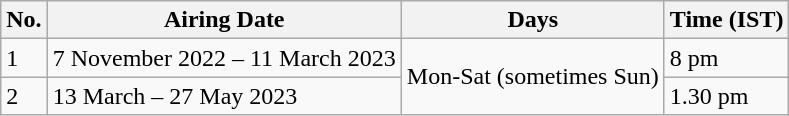<table class="wikitable">
<tr>
<th>No.</th>
<th>Airing Date</th>
<th>Days</th>
<th>Time (IST)</th>
</tr>
<tr>
<td>1</td>
<td>7 November 2022 – 11 March 2023</td>
<td rowspan="2">Mon-Sat (sometimes Sun)</td>
<td>8 pm</td>
</tr>
<tr>
<td>2</td>
<td>13 March – 27 May 2023</td>
<td>1.30 pm</td>
</tr>
</table>
